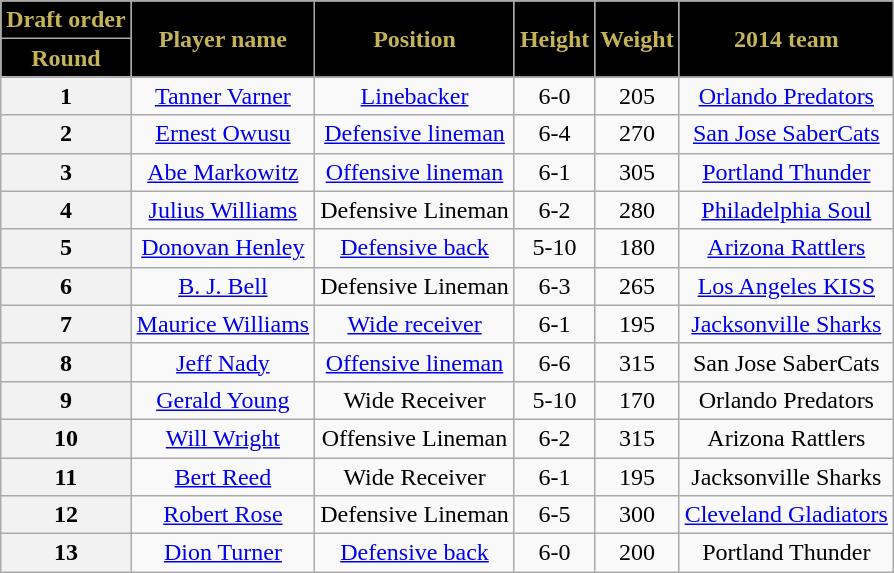<table class="wikitable" style="text-align:center">
<tr>
<th colspan="1" style="background:black;color:#C5B358">Draft order</th>
<th rowspan="2" style="background:black;color:#C5B358">Player name</th>
<th rowspan="2" style="background:black;color:#C5B358">Position</th>
<th rowspan="2" style="background:black;color:#C5B358">Height</th>
<th rowspan="2" style="background:black;color:#C5B358">Weight</th>
<th rowspan="2" style="background:black;color:#C5B358">2014 team</th>
</tr>
<tr>
<th style="background:black;color:#C5B358">Round</th>
</tr>
<tr>
<th>1</th>
<td><a href='#'>Tanner Varner</a></td>
<td><a href='#'>Linebacker</a></td>
<td>6-0</td>
<td>205</td>
<td><a href='#'>Orlando Predators</a></td>
</tr>
<tr>
<th>2</th>
<td><a href='#'>Ernest Owusu</a></td>
<td><a href='#'>Defensive lineman</a></td>
<td>6-4</td>
<td>270</td>
<td><a href='#'>San Jose SaberCats</a></td>
</tr>
<tr>
<th>3</th>
<td><a href='#'>Abe Markowitz</a></td>
<td><a href='#'>Offensive lineman</a></td>
<td>6-1</td>
<td>305</td>
<td><a href='#'>Portland Thunder</a></td>
</tr>
<tr>
<th>4</th>
<td><a href='#'>Julius Williams</a></td>
<td>Defensive Lineman</td>
<td>6-2</td>
<td>280</td>
<td><a href='#'>Philadelphia Soul</a></td>
</tr>
<tr>
<th>5</th>
<td><a href='#'>Donovan Henley</a></td>
<td><a href='#'>Defensive back</a></td>
<td>5-10</td>
<td>180</td>
<td><a href='#'>Arizona Rattlers</a></td>
</tr>
<tr>
<th>6</th>
<td><a href='#'>B. J. Bell</a></td>
<td>Defensive Lineman</td>
<td>6-3</td>
<td>265</td>
<td><a href='#'>Los Angeles KISS</a></td>
</tr>
<tr>
<th>7</th>
<td><a href='#'>Maurice Williams</a></td>
<td><a href='#'>Wide receiver</a></td>
<td>6-1</td>
<td>195</td>
<td><a href='#'>Jacksonville Sharks</a></td>
</tr>
<tr>
<th>8</th>
<td><a href='#'>Jeff Nady</a></td>
<td><a href='#'>Offensive lineman</a></td>
<td>6-6</td>
<td>315</td>
<td>San Jose SaberCats</td>
</tr>
<tr>
<th>9</th>
<td><a href='#'>Gerald Young</a></td>
<td>Wide Receiver</td>
<td>5-10</td>
<td>170</td>
<td>Orlando Predators</td>
</tr>
<tr>
<th>10</th>
<td><a href='#'>Will Wright</a></td>
<td>Offensive Lineman</td>
<td>6-2</td>
<td>315</td>
<td>Arizona Rattlers</td>
</tr>
<tr>
<th>11</th>
<td><a href='#'>Bert Reed</a></td>
<td>Wide Receiver</td>
<td>6-1</td>
<td>195</td>
<td>Jacksonville Sharks</td>
</tr>
<tr>
<th>12</th>
<td><a href='#'>Robert Rose</a></td>
<td>Defensive Lineman</td>
<td>6-5</td>
<td>300</td>
<td><a href='#'>Cleveland Gladiators</a></td>
</tr>
<tr>
<th>13</th>
<td><a href='#'>Dion Turner</a></td>
<td><a href='#'>Defensive back</a></td>
<td>6-0</td>
<td>200</td>
<td>Portland Thunder</td>
</tr>
</table>
